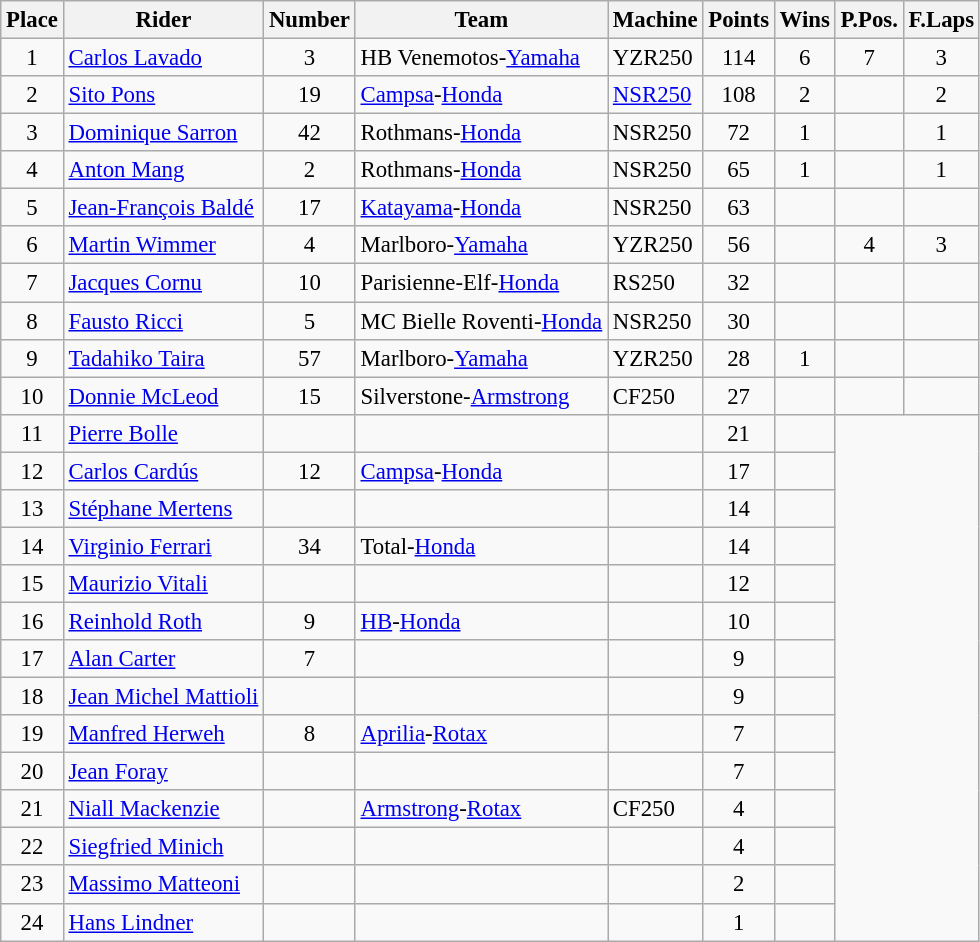<table class="wikitable" style="font-size: 95%;">
<tr>
<th>Place</th>
<th>Rider</th>
<th>Number</th>
<th>Team</th>
<th>Machine</th>
<th>Points</th>
<th>Wins</th>
<th>P.Pos.</th>
<th>F.Laps</th>
</tr>
<tr>
<td style="text-align:center;">1</td>
<td> <a href='#'>Carlos Lavado</a></td>
<td style="text-align:center;">3</td>
<td>HB Venemotos-<a href='#'>Yamaha</a></td>
<td>YZR250</td>
<td style="text-align:center;">114</td>
<td style="text-align:center;">6</td>
<td style="text-align:center;">7</td>
<td style="text-align:center;">3</td>
</tr>
<tr>
<td style="text-align:center;">2</td>
<td> <a href='#'>Sito Pons</a></td>
<td style="text-align:center;">19</td>
<td><a href='#'>Campsa</a>-<a href='#'>Honda</a></td>
<td><a href='#'>NSR250</a></td>
<td style="text-align:center;">108</td>
<td style="text-align:center;">2</td>
<td></td>
<td style="text-align:center;">2</td>
</tr>
<tr>
<td style="text-align:center;">3</td>
<td> <a href='#'>Dominique Sarron</a></td>
<td style="text-align:center;">42</td>
<td>Rothmans-<a href='#'>Honda</a></td>
<td>NSR250</td>
<td style="text-align:center;">72</td>
<td style="text-align:center;">1</td>
<td></td>
<td style="text-align:center;">1</td>
</tr>
<tr>
<td style="text-align:center;">4</td>
<td> <a href='#'>Anton Mang</a></td>
<td style="text-align:center;">2</td>
<td>Rothmans-<a href='#'>Honda</a></td>
<td>NSR250</td>
<td style="text-align:center;">65</td>
<td style="text-align:center;">1</td>
<td></td>
<td style="text-align:center;">1</td>
</tr>
<tr>
<td style="text-align:center;">5</td>
<td> <a href='#'>Jean-François Baldé</a></td>
<td style="text-align:center;">17</td>
<td><a href='#'>Katayama</a>-<a href='#'>Honda</a></td>
<td>NSR250</td>
<td style="text-align:center;">63</td>
<td></td>
<td></td>
<td></td>
</tr>
<tr>
<td style="text-align:center;">6</td>
<td> <a href='#'>Martin Wimmer</a></td>
<td style="text-align:center;">4</td>
<td>Marlboro-<a href='#'>Yamaha</a></td>
<td>YZR250</td>
<td style="text-align:center;">56</td>
<td></td>
<td style="text-align:center;">4</td>
<td style="text-align:center;">3</td>
</tr>
<tr>
<td style="text-align:center;">7</td>
<td> <a href='#'>Jacques Cornu</a></td>
<td style="text-align:center;">10</td>
<td>Parisienne-Elf-<a href='#'>Honda</a></td>
<td>RS250</td>
<td style="text-align:center;">32</td>
<td></td>
<td></td>
<td></td>
</tr>
<tr>
<td style="text-align:center;">8</td>
<td> <a href='#'>Fausto Ricci</a></td>
<td style="text-align:center;">5</td>
<td>MC Bielle Roventi-<a href='#'>Honda</a></td>
<td>NSR250</td>
<td style="text-align:center;">30</td>
<td></td>
<td></td>
<td></td>
</tr>
<tr>
<td style="text-align:center;">9</td>
<td> <a href='#'>Tadahiko Taira</a></td>
<td style="text-align:center;">57</td>
<td>Marlboro-<a href='#'>Yamaha</a></td>
<td>YZR250</td>
<td style="text-align:center;">28</td>
<td style="text-align:center;">1</td>
<td></td>
<td></td>
</tr>
<tr>
<td style="text-align:center;">10</td>
<td> <a href='#'>Donnie McLeod</a></td>
<td style="text-align:center;">15</td>
<td>Silverstone-<a href='#'>Armstrong</a></td>
<td>CF250</td>
<td style="text-align:center;">27</td>
<td></td>
<td></td>
<td></td>
</tr>
<tr>
<td style="text-align:center;">11</td>
<td> <a href='#'>Pierre Bolle</a></td>
<td style="text-align:center;"></td>
<td></td>
<td></td>
<td style="text-align:center;">21</td>
<td style="text-align:center;"></td>
</tr>
<tr>
<td style="text-align:center;">12</td>
<td> <a href='#'>Carlos Cardús</a></td>
<td style="text-align:center;">12</td>
<td><a href='#'>Campsa</a>-<a href='#'>Honda</a></td>
<td></td>
<td style="text-align:center;">17</td>
<td style="text-align:center;"></td>
</tr>
<tr>
<td style="text-align:center;">13</td>
<td> <a href='#'>Stéphane Mertens</a></td>
<td style="text-align:center;"></td>
<td></td>
<td></td>
<td style="text-align:center;">14</td>
<td style="text-align:center;"></td>
</tr>
<tr>
<td style="text-align:center;">14</td>
<td> <a href='#'>Virginio Ferrari</a></td>
<td style="text-align:center;">34</td>
<td>Total-<a href='#'>Honda</a></td>
<td></td>
<td style="text-align:center;">14</td>
<td style="text-align:center;"></td>
</tr>
<tr>
<td style="text-align:center;">15</td>
<td> <a href='#'>Maurizio Vitali</a></td>
<td style="text-align:center;"></td>
<td></td>
<td></td>
<td style="text-align:center;">12</td>
<td style="text-align:center;"></td>
</tr>
<tr>
<td style="text-align:center;">16</td>
<td> <a href='#'>Reinhold Roth</a></td>
<td style="text-align:center;">9</td>
<td><a href='#'>HB</a>-<a href='#'>Honda</a></td>
<td></td>
<td style="text-align:center;">10</td>
<td style="text-align:center;"></td>
</tr>
<tr>
<td style="text-align:center;">17</td>
<td> <a href='#'>Alan Carter</a></td>
<td style="text-align:center;">7</td>
<td></td>
<td></td>
<td style="text-align:center;">9</td>
<td style="text-align:center;"></td>
</tr>
<tr>
<td style="text-align:center;">18</td>
<td> <a href='#'>Jean Michel Mattioli</a></td>
<td style="text-align:center;"></td>
<td></td>
<td></td>
<td style="text-align:center;">9</td>
<td style="text-align:center;"></td>
</tr>
<tr>
<td style="text-align:center;">19</td>
<td> <a href='#'>Manfred Herweh</a></td>
<td style="text-align:center;">8</td>
<td><a href='#'>Aprilia</a>-<a href='#'>Rotax</a></td>
<td></td>
<td style="text-align:center;">7</td>
<td style="text-align:center;"></td>
</tr>
<tr>
<td style="text-align:center;">20</td>
<td> <a href='#'>Jean Foray</a></td>
<td style="text-align:center;"></td>
<td></td>
<td></td>
<td style="text-align:center;">7</td>
<td style="text-align:center;"></td>
</tr>
<tr>
<td style="text-align:center;">21</td>
<td> <a href='#'>Niall Mackenzie</a></td>
<td style="text-align:center;"></td>
<td><a href='#'>Armstrong</a>-<a href='#'>Rotax</a></td>
<td>CF250</td>
<td style="text-align:center;">4</td>
<td style="text-align:center;"></td>
</tr>
<tr>
<td style="text-align:center;">22</td>
<td> <a href='#'>Siegfried Minich</a></td>
<td style="text-align:center;"></td>
<td></td>
<td></td>
<td style="text-align:center;">4</td>
<td style="text-align:center;"></td>
</tr>
<tr>
<td style="text-align:center;">23</td>
<td> <a href='#'>Massimo Matteoni</a></td>
<td style="text-align:center;"></td>
<td></td>
<td></td>
<td style="text-align:center;">2</td>
<td style="text-align:center;"></td>
</tr>
<tr>
<td style="text-align:center;">24</td>
<td> <a href='#'>Hans Lindner</a></td>
<td style="text-align:center;"></td>
<td></td>
<td></td>
<td style="text-align:center;">1</td>
<td style="text-align:center;"></td>
</tr>
</table>
